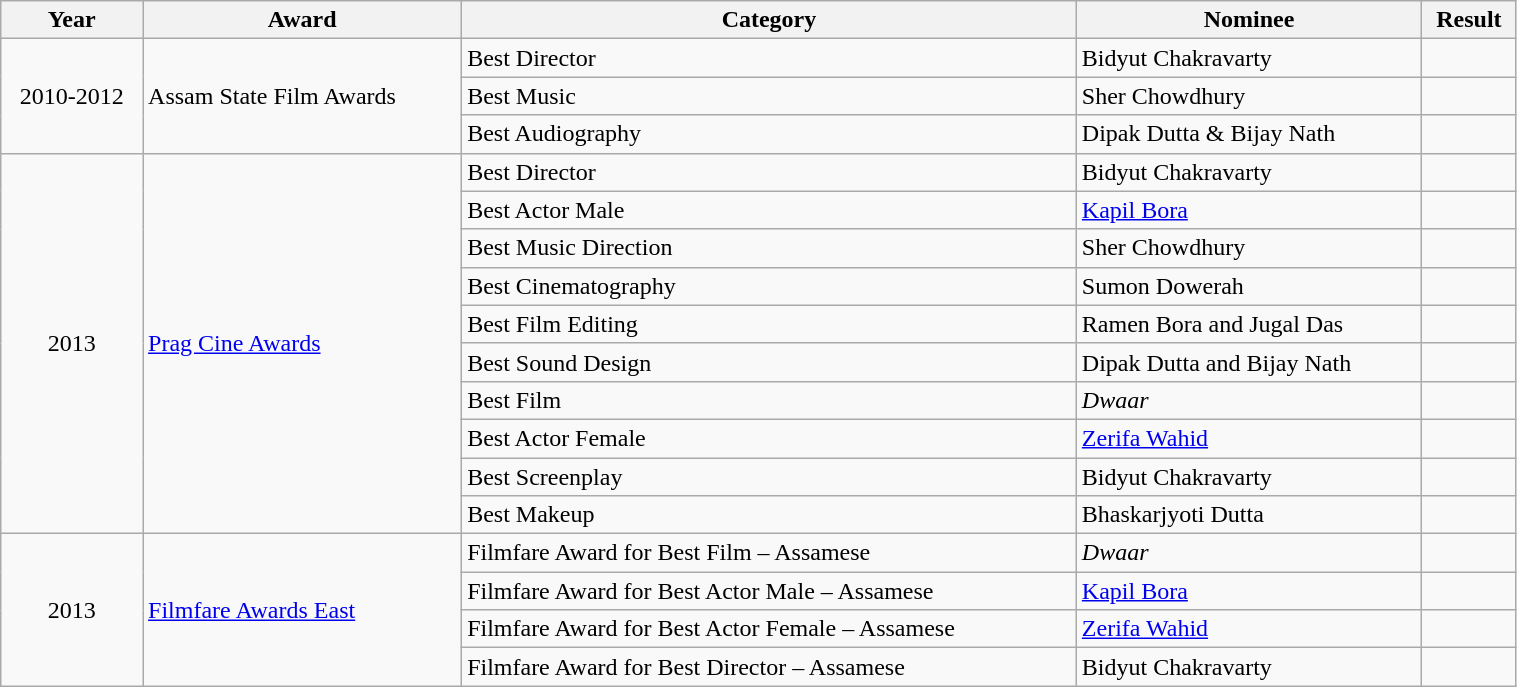<table class="wikitable" width=80%>
<tr>
<th>Year</th>
<th>Award</th>
<th>Category</th>
<th>Nominee</th>
<th>Result</th>
</tr>
<tr>
<td rowspan="3" align=center>2010-2012</td>
<td rowspan="3">Assam State Film Awards</td>
<td>Best Director</td>
<td>Bidyut Chakravarty</td>
<td></td>
</tr>
<tr>
<td>Best Music</td>
<td>Sher Chowdhury</td>
<td></td>
</tr>
<tr>
<td>Best Audiography</td>
<td>Dipak Dutta & Bijay Nath</td>
<td></td>
</tr>
<tr>
<td rowspan="10" align=center>2013</td>
<td rowspan="10"><a href='#'>Prag Cine Awards</a></td>
<td>Best Director</td>
<td>Bidyut Chakravarty</td>
<td></td>
</tr>
<tr>
<td>Best Actor Male</td>
<td><a href='#'>Kapil Bora</a></td>
<td></td>
</tr>
<tr>
<td>Best Music Direction</td>
<td>Sher Chowdhury</td>
<td></td>
</tr>
<tr>
<td>Best Cinematography</td>
<td>Sumon Dowerah</td>
<td></td>
</tr>
<tr>
<td>Best Film Editing</td>
<td>Ramen Bora and Jugal Das</td>
<td></td>
</tr>
<tr>
<td>Best Sound Design</td>
<td>Dipak Dutta and Bijay Nath</td>
<td></td>
</tr>
<tr>
<td>Best Film</td>
<td><em>Dwaar</em></td>
<td></td>
</tr>
<tr>
<td>Best Actor Female</td>
<td><a href='#'>Zerifa Wahid</a></td>
<td></td>
</tr>
<tr>
<td>Best Screenplay</td>
<td>Bidyut Chakravarty</td>
<td></td>
</tr>
<tr>
<td>Best Makeup</td>
<td>Bhaskarjyoti Dutta</td>
<td></td>
</tr>
<tr>
<td rowspan="4" align=center>2013</td>
<td rowspan="4"><a href='#'>Filmfare Awards East</a></td>
<td>Filmfare Award for Best Film – Assamese</td>
<td><em>Dwaar</em></td>
<td></td>
</tr>
<tr>
<td>Filmfare Award for Best Actor Male – Assamese</td>
<td><a href='#'>Kapil Bora</a></td>
<td></td>
</tr>
<tr>
<td>Filmfare Award for Best Actor Female – Assamese</td>
<td><a href='#'>Zerifa Wahid</a></td>
<td></td>
</tr>
<tr>
<td>Filmfare Award for Best Director – Assamese</td>
<td>Bidyut Chakravarty</td>
<td></td>
</tr>
</table>
